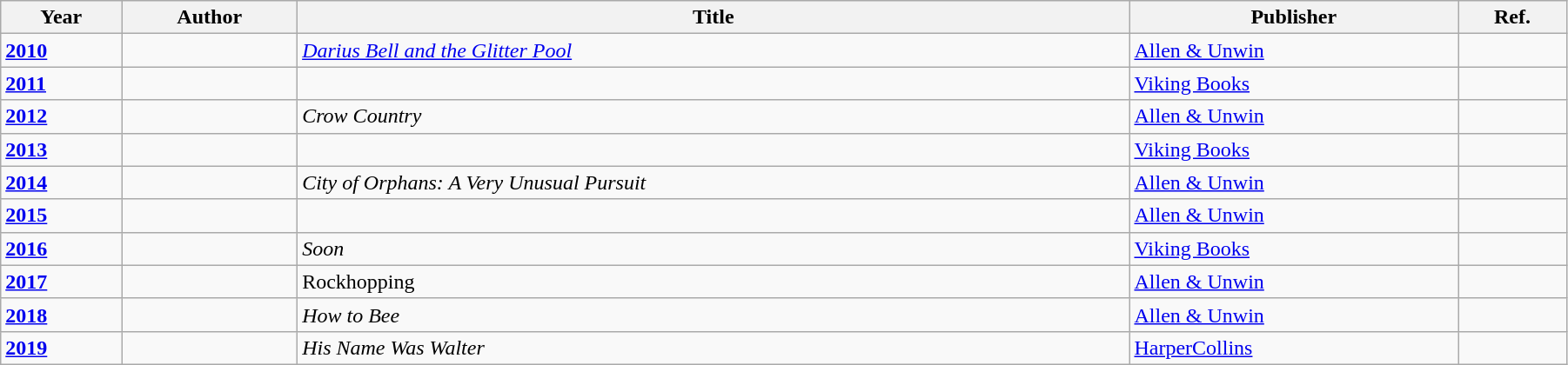<table class="wikitable sortable mw-collapsible" width="95%">
<tr>
<th>Year</th>
<th>Author</th>
<th>Title</th>
<th>Publisher</th>
<th>Ref.</th>
</tr>
<tr>
<td><strong><a href='#'>2010</a></strong></td>
<td></td>
<td><em><a href='#'>Darius Bell and the Glitter Pool</a></em></td>
<td><a href='#'>Allen & Unwin</a></td>
<td></td>
</tr>
<tr>
<td><strong><a href='#'>2011</a></strong></td>
<td></td>
<td><em></em></td>
<td><a href='#'>Viking Books</a></td>
<td></td>
</tr>
<tr>
<td><strong><a href='#'>2012</a></strong></td>
<td></td>
<td><em>Crow Country</em></td>
<td><a href='#'>Allen & Unwin</a></td>
<td></td>
</tr>
<tr>
<td><strong><a href='#'>2013</a></strong></td>
<td></td>
<td><em></em></td>
<td><a href='#'>Viking Books</a></td>
<td></td>
</tr>
<tr>
<td><strong><a href='#'>2014</a></strong></td>
<td></td>
<td><em>City of Orphans: A Very Unusual Pursuit</em></td>
<td><a href='#'>Allen & Unwin</a></td>
<td></td>
</tr>
<tr>
<td><strong><a href='#'>2015</a></strong></td>
<td></td>
<td><em></em></td>
<td><a href='#'>Allen & Unwin</a></td>
<td></td>
</tr>
<tr>
<td><strong><a href='#'>2016</a></strong></td>
<td></td>
<td><em>Soon</em></td>
<td><a href='#'>Viking Books</a></td>
<td></td>
</tr>
<tr>
<td><strong><a href='#'>2017</a></strong></td>
<td></td>
<td>Rockhopping</td>
<td><a href='#'>Allen & Unwin</a></td>
<td><strong></strong></td>
</tr>
<tr>
<td><strong><a href='#'>2018</a></strong></td>
<td></td>
<td><em>How to Bee</em></td>
<td><a href='#'>Allen & Unwin</a></td>
<td></td>
</tr>
<tr>
<td><strong><a href='#'>2019</a></strong></td>
<td></td>
<td><em>His Name Was Walter</em></td>
<td><a href='#'>HarperCollins</a></td>
<td></td>
</tr>
</table>
